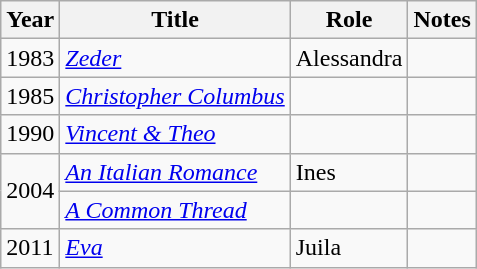<table class="wikitable sortable">
<tr>
<th>Year</th>
<th>Title</th>
<th>Role</th>
<th class="unsortable">Notes</th>
</tr>
<tr>
<td>1983</td>
<td><em><a href='#'>Zeder</a></em></td>
<td>Alessandra</td>
<td></td>
</tr>
<tr>
<td>1985</td>
<td><em><a href='#'>Christopher Columbus</a></em></td>
<td></td>
<td></td>
</tr>
<tr>
<td>1990</td>
<td><em><a href='#'>Vincent & Theo</a></em></td>
<td></td>
<td></td>
</tr>
<tr>
<td rowspan=2>2004</td>
<td><em><a href='#'>An Italian Romance</a></em></td>
<td>Ines</td>
<td></td>
</tr>
<tr>
<td><em><a href='#'>A Common Thread</a></em></td>
<td></td>
<td></td>
</tr>
<tr>
<td>2011</td>
<td><em><a href='#'>Eva</a></em></td>
<td>Juila</td>
<td></td>
</tr>
</table>
